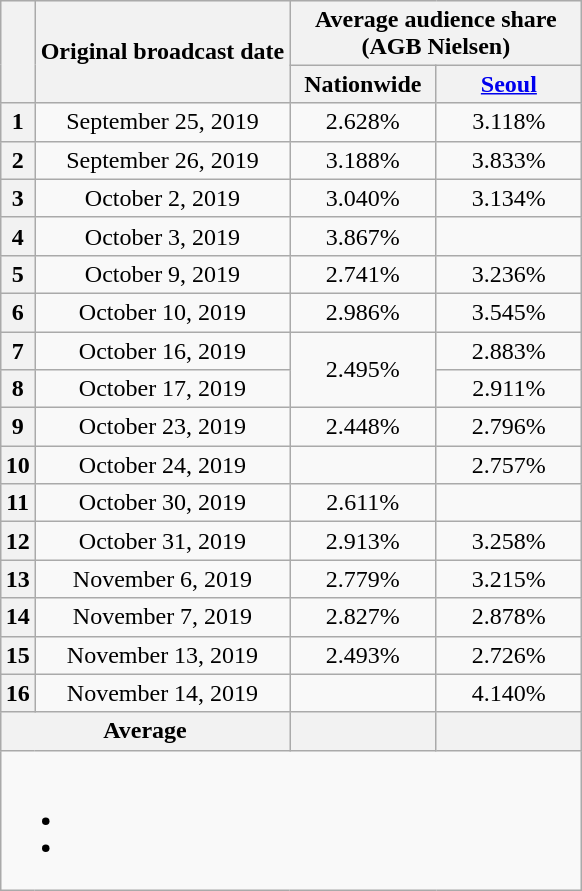<table class="wikitable" style="text-align:center;max-width:450px; margin-left: auto; margin-right: auto; border: none;">
<tr>
</tr>
<tr>
<th rowspan="2"></th>
<th rowspan="2">Original broadcast date</th>
<th colspan="2">Average audience share<br>(AGB Nielsen)</th>
</tr>
<tr>
<th width=90>Nationwide</th>
<th width=90><a href='#'>Seoul</a></th>
</tr>
<tr>
<th>1</th>
<td>September 25, 2019</td>
<td>2.628%</td>
<td>3.118%</td>
</tr>
<tr>
<th>2</th>
<td>September 26, 2019</td>
<td>3.188%</td>
<td>3.833%</td>
</tr>
<tr>
<th>3</th>
<td>October 2, 2019</td>
<td>3.040%</td>
<td>3.134%</td>
</tr>
<tr>
<th>4</th>
<td>October 3, 2019</td>
<td>3.867%</td>
<td></td>
</tr>
<tr>
<th>5</th>
<td>October 9, 2019</td>
<td>2.741%</td>
<td>3.236%</td>
</tr>
<tr>
<th>6</th>
<td>October 10, 2019</td>
<td>2.986%</td>
<td>3.545%</td>
</tr>
<tr>
<th>7</th>
<td>October 16, 2019</td>
<td rowspan=2>2.495%</td>
<td>2.883%</td>
</tr>
<tr>
<th>8</th>
<td>October 17, 2019</td>
<td>2.911%</td>
</tr>
<tr>
<th>9</th>
<td>October 23, 2019</td>
<td>2.448%</td>
<td>2.796%</td>
</tr>
<tr>
<th>10</th>
<td>October 24, 2019</td>
<td></td>
<td>2.757%</td>
</tr>
<tr>
<th>11</th>
<td>October 30, 2019</td>
<td>2.611%</td>
<td></td>
</tr>
<tr>
<th>12</th>
<td>October 31, 2019</td>
<td>2.913%</td>
<td>3.258%</td>
</tr>
<tr>
<th>13</th>
<td>November 6, 2019</td>
<td>2.779%</td>
<td>3.215%</td>
</tr>
<tr>
<th>14</th>
<td>November 7, 2019</td>
<td>2.827%</td>
<td>2.878%</td>
</tr>
<tr>
<th>15</th>
<td>November 13, 2019</td>
<td>2.493%</td>
<td>2.726%</td>
</tr>
<tr>
<th>16</th>
<td>November 14, 2019</td>
<td></td>
<td>4.140%</td>
</tr>
<tr>
<th colspan="2">Average</th>
<th></th>
<th></th>
</tr>
<tr>
<td colspan="6"><br><ul><li></li><li></li></ul></td>
</tr>
</table>
